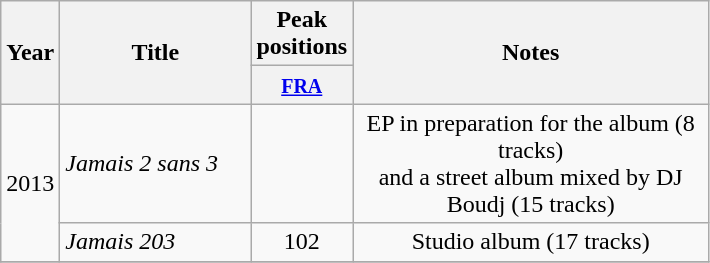<table class="wikitable">
<tr>
<th align="center" rowspan="2" width="10">Year</th>
<th align="center" rowspan="2" width="120">Title</th>
<th align="center" colspan="1" width="30">Peak positions</th>
<th align="center" rowspan="2" width="230">Notes</th>
</tr>
<tr>
<th width="20"><small><a href='#'>FRA</a><br></small></th>
</tr>
<tr>
<td align="center" rowspan="2">2013</td>
<td><em>Jamais 2 sans 3</em></td>
<td align="center"></td>
<td align="center">EP in preparation for the album (8 tracks) <br>and a street album mixed by DJ Boudj (15 tracks)</td>
</tr>
<tr>
<td><em>Jamais 203</em></td>
<td align="center">102</td>
<td align="center">Studio album (17 tracks)</td>
</tr>
<tr>
</tr>
</table>
